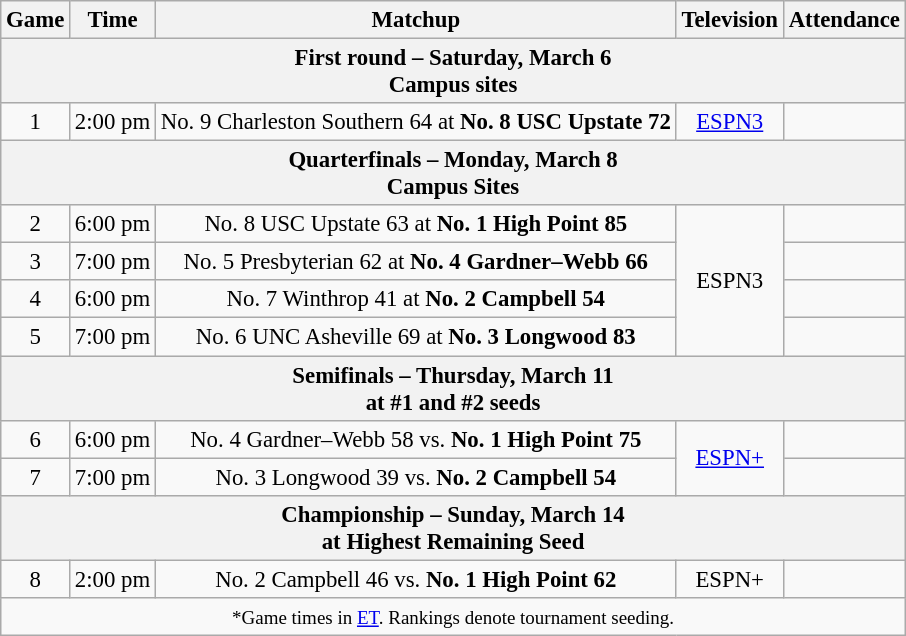<table class="wikitable" style="font-size: 95%; text-align:center">
<tr>
<th>Game</th>
<th>Time</th>
<th>Matchup</th>
<th>Television</th>
<th>Attendance</th>
</tr>
<tr>
<th colspan=5>First round – Saturday, March 6<br>Campus sites</th>
</tr>
<tr>
<td>1</td>
<td>2:00 pm</td>
<td>No. 9 Charleston Southern 64 at <strong>No. 8 USC Upstate 72</strong></td>
<td><a href='#'>ESPN3</a></td>
<td></td>
</tr>
<tr>
<th colspan=5>Quarterfinals – Monday, March 8<br>Campus Sites</th>
</tr>
<tr>
<td>2</td>
<td>6:00 pm</td>
<td>No. 8 USC Upstate 63 at <strong>No. 1 High Point 85</strong></td>
<td rowspan=4>ESPN3</td>
<td></td>
</tr>
<tr>
<td>3</td>
<td>7:00 pm</td>
<td>No. 5 Presbyterian 62 at <strong>No. 4 Gardner–Webb 66</strong></td>
<td></td>
</tr>
<tr>
<td>4</td>
<td>6:00 pm</td>
<td>No. 7 Winthrop 41 at <strong>No. 2 Campbell 54</strong></td>
<td></td>
</tr>
<tr>
<td>5</td>
<td>7:00 pm</td>
<td>No. 6 UNC Asheville 69 at <strong>No. 3 Longwood 83</strong></td>
<td></td>
</tr>
<tr>
<th colspan=5>Semifinals – Thursday, March 11<br>at #1 and #2 seeds</th>
</tr>
<tr>
<td>6</td>
<td>6:00 pm</td>
<td>No. 4 Gardner–Webb 58 vs. <strong>No. 1 High Point 75</strong></td>
<td rowspan=2><a href='#'>ESPN+</a></td>
<td></td>
</tr>
<tr>
<td>7</td>
<td>7:00 pm</td>
<td>No. 3 Longwood 39 vs. <strong>No. 2 Campbell 54</strong></td>
<td></td>
</tr>
<tr>
<th colspan=5>Championship – Sunday, March 14<br>at Highest Remaining Seed</th>
</tr>
<tr>
<td>8</td>
<td>2:00 pm</td>
<td>No. 2 Campbell 46 vs. <strong>No. 1 High Point 62</strong></td>
<td>ESPN+</td>
<td></td>
</tr>
<tr>
<td colspan=5><small>*Game times in <a href='#'>ET</a>. Rankings denote tournament seeding.</small></td>
</tr>
</table>
